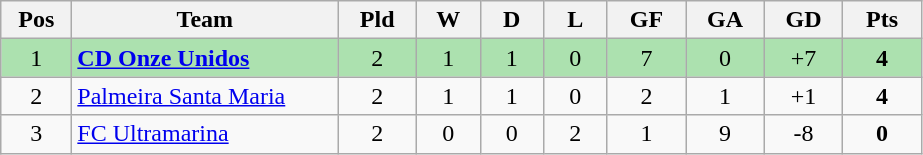<table class="wikitable" style="text-align: center;">
<tr>
<th style="width: 40px;">Pos</th>
<th style="width: 170px;">Team</th>
<th style="width: 45px;">Pld</th>
<th style="width: 35px;">W</th>
<th style="width: 35px;">D</th>
<th style="width: 35px;">L</th>
<th style="width: 45px;">GF</th>
<th style="width: 45px;">GA</th>
<th style="width: 45px;">GD</th>
<th style="width: 45px;">Pts</th>
</tr>
<tr style="background:#ACE1AF;">
<td>1</td>
<td style="text-align: left;"><strong><a href='#'>CD Onze Unidos</a></strong></td>
<td>2</td>
<td>1</td>
<td>1</td>
<td>0</td>
<td>7</td>
<td>0</td>
<td>+7</td>
<td><strong>4</strong></td>
</tr>
<tr>
<td>2</td>
<td style="text-align: left;"><a href='#'>Palmeira Santa Maria</a></td>
<td>2</td>
<td>1</td>
<td>1</td>
<td>0</td>
<td>2</td>
<td>1</td>
<td>+1</td>
<td><strong>4</strong></td>
</tr>
<tr>
<td>3</td>
<td style="text-align: left;"><a href='#'>FC Ultramarina</a></td>
<td>2</td>
<td>0</td>
<td>0</td>
<td>2</td>
<td>1</td>
<td>9</td>
<td>-8</td>
<td><strong>0</strong></td>
</tr>
</table>
